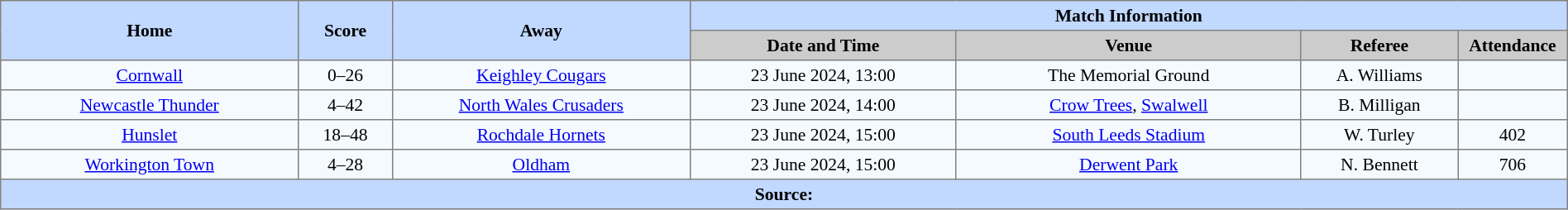<table border=1 style="border-collapse:collapse; font-size:90%; text-align:center;" cellpadding=3 cellspacing=0 width=100%>
<tr bgcolor=#C1D8FF>
<th scope="col" rowspan=2 width=19%>Home</th>
<th scope="col" rowspan=2 width=6%>Score</th>
<th scope="col" rowspan=2 width=19%>Away</th>
<th colspan=6>Match Information</th>
</tr>
<tr bgcolor=#CCCCCC>
<th scope="col" width=17%>Date and Time</th>
<th scope="col" width=22%>Venue</th>
<th scope="col" width=10%>Referee</th>
<th scope="col" width=7%>Attendance</th>
</tr>
<tr bgcolor=#F5FAFF>
<td> <a href='#'>Cornwall</a></td>
<td>0–26</td>
<td> <a href='#'>Keighley Cougars</a></td>
<td>23 June 2024, 13:00</td>
<td>The Memorial Ground</td>
<td>A. Williams</td>
<td></td>
</tr>
<tr bgcolor=#F5FAFF>
<td> <a href='#'>Newcastle Thunder</a></td>
<td>4–42</td>
<td>  <a href='#'>North Wales Crusaders</a></td>
<td>23 June 2024, 14:00</td>
<td><a href='#'>Crow Trees</a>, <a href='#'>Swalwell</a></td>
<td>B. Milligan</td>
<td></td>
</tr>
<tr bgcolor=#F5FAFF>
<td> <a href='#'>Hunslet</a></td>
<td>18–48</td>
<td> <a href='#'>Rochdale Hornets</a></td>
<td>23 June 2024, 15:00</td>
<td><a href='#'>South Leeds Stadium</a></td>
<td>W. Turley</td>
<td>402</td>
</tr>
<tr bgcolor=#F5FAFF>
<td> <a href='#'>Workington Town</a></td>
<td>4–28</td>
<td> <a href='#'>Oldham</a></td>
<td>23 June 2024, 15:00</td>
<td><a href='#'>Derwent Park</a></td>
<td>N. Bennett</td>
<td>706</td>
</tr>
<tr style="background:#c1d8ff;">
<th colspan=7>Source:</th>
</tr>
</table>
